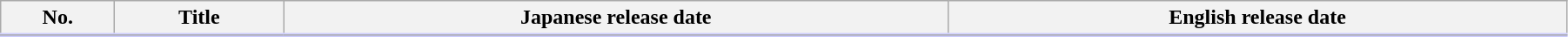<table class="wikitable" style="width:95%;">
<tr style="border-bottom: 3px solid #CCF">
<th style="width:80px;">No.</th>
<th>Title</th>
<th>Japanese release date</th>
<th>English release date</th>
</tr>
<tr>
</tr>
</table>
